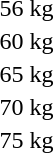<table>
<tr>
<td rowspan=2>56 kg<br></td>
<td rowspan=2></td>
<td rowspan=2></td>
<td></td>
</tr>
<tr>
<td></td>
</tr>
<tr>
<td rowspan=2>60 kg<br></td>
<td rowspan=2></td>
<td rowspan=2></td>
<td></td>
</tr>
<tr>
<td></td>
</tr>
<tr>
<td rowspan=2>65 kg<br></td>
<td rowspan=2></td>
<td rowspan=2></td>
<td></td>
</tr>
<tr>
<td></td>
</tr>
<tr>
<td rowspan=2>70 kg<br></td>
<td rowspan=2></td>
<td rowspan=2></td>
<td></td>
</tr>
<tr>
<td></td>
</tr>
<tr>
<td rowspan=2>75 kg<br></td>
<td rowspan=2></td>
<td rowspan=2></td>
<td></td>
</tr>
<tr>
<td></td>
</tr>
</table>
